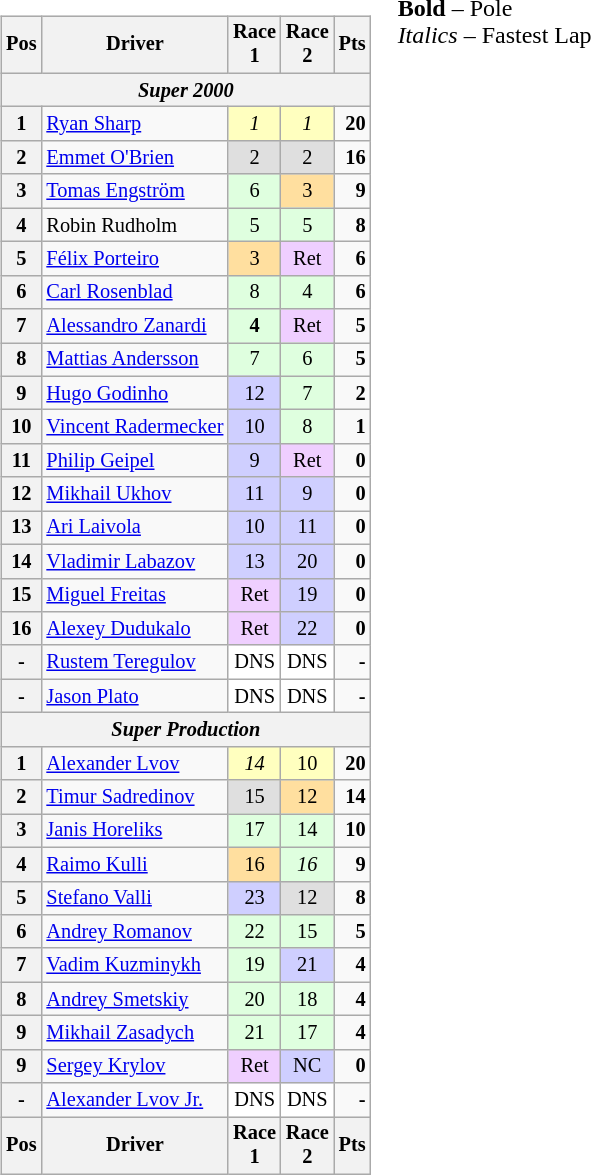<table>
<tr>
<td><br><table class="wikitable" style="font-size: 85%; text-align: center;">
<tr valign="top">
<th valign=middle>Pos</th>
<th valign=middle>Driver</th>
<th>Race<br>1</th>
<th>Race<br>2</th>
<th valign=middle>Pts</th>
</tr>
<tr>
<th colspan=5><em>Super 2000</em></th>
</tr>
<tr>
<th>1</th>
<td align="left"> <a href='#'>Ryan Sharp</a></td>
<td style="background:#ffffbf;"><em>1</em></td>
<td style="background:#ffffbf;"><em>1</em></td>
<td align="right"><strong>20</strong></td>
</tr>
<tr>
<th>2</th>
<td align="left"> <a href='#'>Emmet O'Brien</a></td>
<td style="background:#dfdfdf;">2</td>
<td style="background:#dfdfdf;">2</td>
<td align="right"><strong>16</strong></td>
</tr>
<tr>
<th>3</th>
<td align="left"> <a href='#'>Tomas Engström</a></td>
<td style="background:#dfffdf;">6</td>
<td style="background:#ffdf9f;">3</td>
<td align="right"><strong>9</strong></td>
</tr>
<tr>
<th>4</th>
<td align="left"> Robin Rudholm</td>
<td style="background:#dfffdf;">5</td>
<td style="background:#dfffdf;">5</td>
<td align="right"><strong>8</strong></td>
</tr>
<tr>
<th>5</th>
<td align="left"> <a href='#'>Félix Porteiro</a></td>
<td style="background:#ffdf9f;">3</td>
<td style="background:#efcfff;">Ret</td>
<td align="right"><strong>6</strong></td>
</tr>
<tr>
<th>6</th>
<td align="left"> <a href='#'>Carl Rosenblad</a></td>
<td style="background:#dfffdf;">8</td>
<td style="background:#dfffdf;">4</td>
<td align="right"><strong>6</strong></td>
</tr>
<tr>
<th>7</th>
<td align="left"> <a href='#'>Alessandro Zanardi</a></td>
<td style="background:#dfffdf;"><strong>4</strong></td>
<td style="background:#efcfff;">Ret</td>
<td align="right"><strong>5</strong></td>
</tr>
<tr>
<th>8</th>
<td align="left"> <a href='#'>Mattias Andersson</a></td>
<td style="background:#dfffdf;">7</td>
<td style="background:#dfffdf;">6</td>
<td align="right"><strong>5</strong></td>
</tr>
<tr>
<th>9</th>
<td align="left"> <a href='#'>Hugo Godinho</a></td>
<td style="background:#cfcfff;">12</td>
<td style="background:#dfffdf;">7</td>
<td align="right"><strong>2</strong></td>
</tr>
<tr>
<th>10</th>
<td align="left"> <a href='#'>Vincent Radermecker</a></td>
<td style="background:#cfcfff;">10</td>
<td style="background:#dfffdf;">8</td>
<td align="right"><strong>1</strong></td>
</tr>
<tr>
<th>11</th>
<td align="left"> <a href='#'>Philip Geipel</a></td>
<td style="background:#cfcfff;">9</td>
<td style="background:#efcfff;">Ret</td>
<td align="right"><strong>0</strong></td>
</tr>
<tr>
<th>12</th>
<td align="left"> <a href='#'>Mikhail Ukhov</a></td>
<td style="background:#cfcfff;">11</td>
<td style="background:#cfcfff;">9</td>
<td align="right"><strong>0</strong></td>
</tr>
<tr>
<th>13</th>
<td align="left"> <a href='#'>Ari Laivola</a></td>
<td style="background:#cfcfff;">10</td>
<td style="background:#cfcfff;">11</td>
<td align="right"><strong>0</strong></td>
</tr>
<tr>
<th>14</th>
<td align="left"> <a href='#'>Vladimir Labazov</a></td>
<td style="background:#cfcfff;">13</td>
<td style="background:#cfcfff;">20</td>
<td align="right"><strong>0</strong></td>
</tr>
<tr>
<th>15</th>
<td align="left"> <a href='#'>Miguel Freitas</a></td>
<td style="background:#efcfff;">Ret</td>
<td style="background:#cfcfff;">19</td>
<td align="right"><strong>0</strong></td>
</tr>
<tr>
<th>16</th>
<td align="left"> <a href='#'>Alexey Dudukalo</a></td>
<td style="background:#efcfff;">Ret</td>
<td style="background:#cfcfff;">22</td>
<td align="right"><strong>0</strong></td>
</tr>
<tr>
<th>-</th>
<td align="left"> <a href='#'>Rustem Teregulov</a></td>
<td style="background:#ffffff;">DNS</td>
<td style="background:#ffffff;">DNS</td>
<td align="right"><strong>-</strong></td>
</tr>
<tr>
<th>-</th>
<td align="left"> <a href='#'>Jason Plato</a></td>
<td style="background:#ffffff;">DNS</td>
<td style="background:#ffffff;">DNS</td>
<td align="right"><strong>-</strong></td>
</tr>
<tr>
<th colspan=5><em>Super Production</em></th>
</tr>
<tr>
<th>1</th>
<td align=left> <a href='#'>Alexander Lvov</a></td>
<td style="background:#ffffbf;"><em>14</em></td>
<td style="background:#ffffbf;">10</td>
<td align="right"><strong>20</strong></td>
</tr>
<tr>
<th>2</th>
<td align=left> <a href='#'>Timur Sadredinov</a></td>
<td style="background:#dfdfdf;">15</td>
<td style="background:#ffdf9f;">12</td>
<td align="right"><strong>14</strong></td>
</tr>
<tr>
<th>3</th>
<td align=left> <a href='#'>Janis Horeliks</a></td>
<td style="background:#dfffdf;">17</td>
<td style="background:#dfffdf;">14</td>
<td align="right"><strong>10</strong></td>
</tr>
<tr>
<th>4</th>
<td align="left"> <a href='#'>Raimo Kulli</a></td>
<td style="background:#ffdf9f;">16</td>
<td style="background:#dfffdf;"><em>16</em></td>
<td align="right"><strong>9</strong></td>
</tr>
<tr>
<th>5</th>
<td align=left> <a href='#'>Stefano Valli</a></td>
<td style="background:#cfcfff;">23</td>
<td style="background:#dfdfdf;">12</td>
<td align="right"><strong>8</strong></td>
</tr>
<tr>
<th>6</th>
<td align=left> <a href='#'>Andrey Romanov</a></td>
<td style="background:#dfffdf;">22</td>
<td style="background:#dfffdf;">15</td>
<td align="right"><strong>5</strong></td>
</tr>
<tr>
<th>7</th>
<td align=left> <a href='#'>Vadim Kuzminykh</a></td>
<td style="background:#dfffdf;">19</td>
<td style="background:#cfcfff;">21</td>
<td align="right"><strong>4</strong></td>
</tr>
<tr>
<th>8</th>
<td align=left> <a href='#'>Andrey Smetskiy</a></td>
<td style="background:#dfffdf;">20</td>
<td style="background:#dfffdf;">18</td>
<td align="right"><strong>4</strong></td>
</tr>
<tr>
<th>9</th>
<td align=left> <a href='#'>Mikhail Zasadych</a></td>
<td style="background:#dfffdf;">21</td>
<td style="background:#dfffdf;">17</td>
<td align="right"><strong>4</strong></td>
</tr>
<tr>
<th>9</th>
<td align=left> <a href='#'>Sergey Krylov</a></td>
<td style="background:#efcfff;">Ret</td>
<td style="background:#cfcfff;">NC</td>
<td align="right"><strong>0</strong></td>
</tr>
<tr>
<th>-</th>
<td align=left> <a href='#'>Alexander Lvov Jr.</a></td>
<td style="background:#ffffff;">DNS</td>
<td style="background:#ffffff;">DNS</td>
<td align="right"><strong>-</strong></td>
</tr>
<tr valign="top">
<th valign=middle>Pos</th>
<th valign=middle>Driver</th>
<th>Race<br>1</th>
<th>Race<br>2</th>
<th valign=middle>Pts</th>
</tr>
</table>
</td>
<td valign="top"><br>
<span><strong>Bold</strong> – Pole<br>
<em>Italics</em> – Fastest Lap</span></td>
</tr>
</table>
